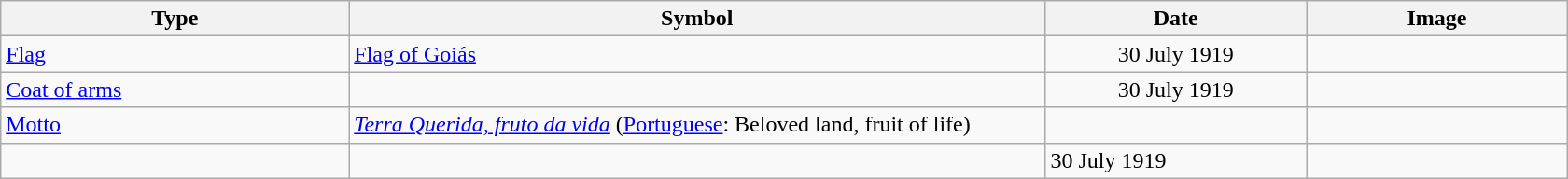<table class="wikitable">
<tr>
<th width="20%">Type</th>
<th width="40%">Symbol</th>
<th width="15%">Date</th>
<th width="15%">Image</th>
</tr>
<tr>
<td><a href='#'>Flag</a></td>
<td><a href='#'>Flag of Goiás</a></td>
<td align="center">30 July 1919</td>
<td align="center"></td>
</tr>
<tr>
<td><a href='#'>Coat of arms</a></td>
<td></td>
<td align="center">30 July 1919</td>
<td align="center"></td>
</tr>
<tr>
<td><a href='#'>Motto</a></td>
<td><em><a href='#'>Terra Querida, fruto da vida</a></em> (<a href='#'>Portuguese</a>: Beloved land, fruit of life)</td>
<td align="center"></td>
<td></td>
</tr>
<tr>
<td></td>
<td></td>
<td>30 July 1919</td>
<td></td>
</tr>
</table>
